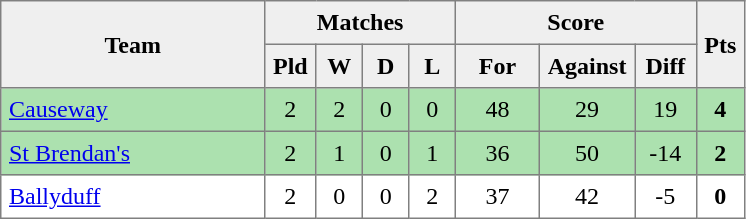<table style=border-collapse:collapse border=1 cellspacing=0 cellpadding=5>
<tr align=center bgcolor=#efefef>
<th rowspan=2 width=165>Team</th>
<th colspan=4>Matches</th>
<th colspan=3>Score</th>
<th rowspan=2width=20>Pts</th>
</tr>
<tr align=center bgcolor=#efefef>
<th width=20>Pld</th>
<th width=20>W</th>
<th width=20>D</th>
<th width=20>L</th>
<th width=45>For</th>
<th width=45>Against</th>
<th width=30>Diff</th>
</tr>
<tr align=center style="background:#ACE1AF;">
<td style="text-align:left;"><a href='#'>Causeway</a></td>
<td>2</td>
<td>2</td>
<td>0</td>
<td>0</td>
<td>48</td>
<td>29</td>
<td>19</td>
<td><strong>4</strong></td>
</tr>
<tr align=center style="background:#ACE1AF;">
<td style="text-align:left;"><a href='#'>St Brendan's</a></td>
<td>2</td>
<td>1</td>
<td>0</td>
<td>1</td>
<td>36</td>
<td>50</td>
<td>-14</td>
<td><strong>2</strong></td>
</tr>
<tr align=center>
<td style="text-align:left;"><a href='#'>Ballyduff</a></td>
<td>2</td>
<td>0</td>
<td>0</td>
<td>2</td>
<td>37</td>
<td>42</td>
<td>-5</td>
<td><strong>0</strong></td>
</tr>
</table>
